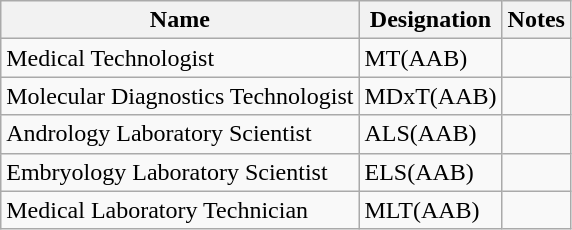<table class="wikitable sortable">
<tr>
<th>Name</th>
<th>Designation</th>
<th>Notes</th>
</tr>
<tr>
<td>Medical Technologist</td>
<td>MT(AAB)</td>
<td></td>
</tr>
<tr>
<td>Molecular Diagnostics Technologist</td>
<td>MDxT(AAB)</td>
<td></td>
</tr>
<tr>
<td>Andrology Laboratory Scientist</td>
<td>ALS(AAB)</td>
<td></td>
</tr>
<tr>
<td>Embryology Laboratory Scientist</td>
<td>ELS(AAB)</td>
<td></td>
</tr>
<tr>
<td>Medical Laboratory Technician</td>
<td>MLT(AAB)</td>
<td></td>
</tr>
</table>
